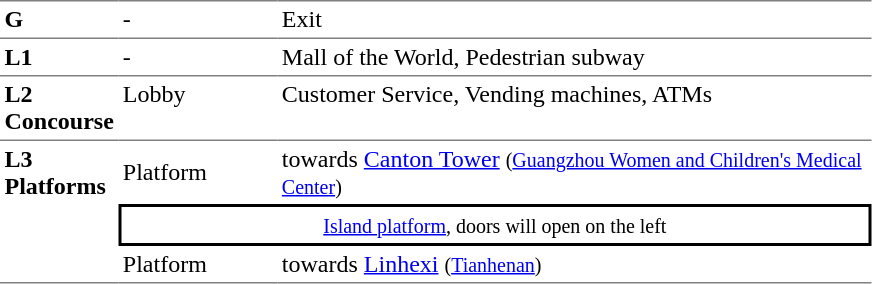<table table border=0 cellspacing=0 cellpadding=3>
<tr>
<td style="border-top:solid 1px gray;" width=50 valign=top><strong>G</strong></td>
<td style="border-top:solid 1px gray;" width=100 valign=top>-</td>
<td style="border-top:solid 1px gray;" width=390 valign=top>Exit</td>
</tr>
<tr>
<td style="border-top:solid 1px gray;" width=50 valign=top><strong>L1</strong></td>
<td style="border-top:solid 1px gray;" width=100 valign=top>-</td>
<td style="border-top:solid 1px gray;" width=390 valign=top>Mall of the World, Pedestrian subway</td>
</tr>
<tr>
<td style="border-bottom:solid 1px gray; border-top:solid 1px gray;" valign=top width=50><strong>L2<br>Concourse</strong></td>
<td style="border-bottom:solid 1px gray; border-top:solid 1px gray;" valign=top width=100>Lobby</td>
<td style="border-bottom:solid 1px gray; border-top:solid 1px gray;" valign=top width=390>Customer Service, Vending machines, ATMs</td>
</tr>
<tr>
<td style="border-bottom:solid 1px gray;" width=50 valign=top rowspan=3><strong>L3<br>Platforms</strong></td>
<td>Platform </td>
<td>  towards <a href='#'>Canton Tower</a> <small>(<a href='#'>Guangzhou Women and Children's Medical Center</a>)</small></td>
</tr>
<tr>
<td style="border-right:solid 2px black;border-left:solid 2px black;border-top:solid 2px black;border-bottom:solid 2px black;text-align:center;" colspan=2><small><a href='#'>Island platform</a>, doors will open on the left</small></td>
</tr>
<tr>
<td style="border-bottom:solid 1px gray;">Platform </td>
<td style="border-bottom:solid 1px gray;"> towards <a href='#'>Linhexi</a> <small>(<a href='#'>Tianhenan</a>)</small> </td>
</tr>
</table>
